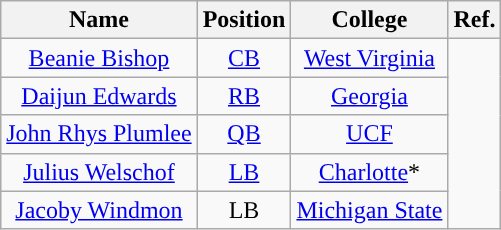<table class="wikitable" style="text-align:center">
<tr>
<th>Name</th>
<th>Position</th>
<th>College</th>
<th>Ref.</th>
</tr>
<tr>
<td><a href='#'>Beanie Bishop</a></td>
<td><a href='#'>CB</a></td>
<td><a href='#'>West Virginia</a></td>
<td rowspan="5"></td>
</tr>
<tr>
<td><a href='#'>Daijun Edwards</a></td>
<td><a href='#'>RB</a></td>
<td><a href='#'>Georgia</a></td>
</tr>
<tr>
<td><a href='#'>John Rhys Plumlee</a></td>
<td><a href='#'>QB</a></td>
<td><a href='#'>UCF</a></td>
</tr>
<tr>
<td><a href='#'>Julius Welschof</a></td>
<td><a href='#'>LB</a></td>
<td><a href='#'>Charlotte</a>*</td>
</tr>
<tr>
<td><a href='#'>Jacoby Windmon</a></td>
<td>LB</td>
<td><a href='#'>Michigan State</a></td>
</tr>
</table>
